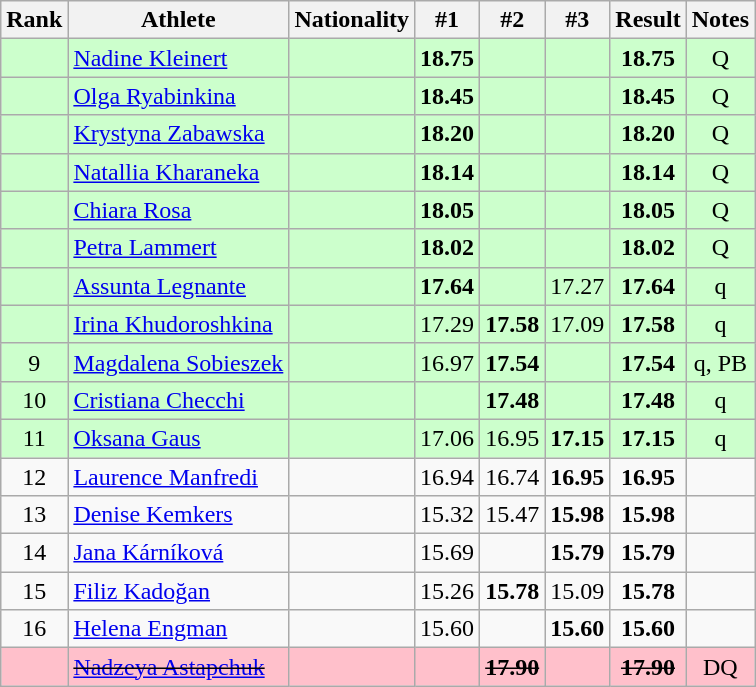<table class="wikitable sortable" style="text-align:center">
<tr>
<th>Rank</th>
<th>Athlete</th>
<th>Nationality</th>
<th>#1</th>
<th>#2</th>
<th>#3</th>
<th>Result</th>
<th>Notes</th>
</tr>
<tr bgcolor=ccffcc>
<td></td>
<td align=left><a href='#'>Nadine Kleinert</a></td>
<td align=left></td>
<td><strong>18.75</strong></td>
<td></td>
<td></td>
<td><strong>18.75</strong></td>
<td>Q</td>
</tr>
<tr bgcolor=ccffcc>
<td></td>
<td align=left><a href='#'>Olga Ryabinkina</a></td>
<td align=left></td>
<td><strong>18.45</strong></td>
<td></td>
<td></td>
<td><strong>18.45</strong></td>
<td>Q</td>
</tr>
<tr bgcolor=ccffcc>
<td></td>
<td align=left><a href='#'>Krystyna Zabawska</a></td>
<td align=left></td>
<td><strong>18.20</strong></td>
<td></td>
<td></td>
<td><strong>18.20</strong></td>
<td>Q</td>
</tr>
<tr bgcolor=ccffcc>
<td></td>
<td align=left><a href='#'>Natallia Kharaneka</a></td>
<td align=left></td>
<td><strong>18.14</strong></td>
<td></td>
<td></td>
<td><strong>18.14</strong></td>
<td>Q</td>
</tr>
<tr bgcolor=ccffcc>
<td></td>
<td align=left><a href='#'>Chiara Rosa</a></td>
<td align=left></td>
<td><strong>18.05</strong></td>
<td></td>
<td></td>
<td><strong>18.05</strong></td>
<td>Q</td>
</tr>
<tr bgcolor=ccffcc>
<td></td>
<td align=left><a href='#'>Petra Lammert</a></td>
<td align=left></td>
<td><strong>18.02</strong></td>
<td></td>
<td></td>
<td><strong>18.02</strong></td>
<td>Q</td>
</tr>
<tr bgcolor=ccffcc>
<td></td>
<td align=left><a href='#'>Assunta Legnante</a></td>
<td align=left></td>
<td><strong>17.64</strong></td>
<td></td>
<td>17.27</td>
<td><strong>17.64</strong></td>
<td>q</td>
</tr>
<tr bgcolor=ccffcc>
<td></td>
<td align=left><a href='#'>Irina Khudoroshkina</a></td>
<td align=left></td>
<td>17.29</td>
<td><strong>17.58</strong></td>
<td>17.09</td>
<td><strong>17.58</strong></td>
<td>q</td>
</tr>
<tr bgcolor=ccffcc>
<td>9</td>
<td align=left><a href='#'>Magdalena Sobieszek</a></td>
<td align=left></td>
<td>16.97</td>
<td><strong>17.54</strong></td>
<td></td>
<td><strong>17.54</strong></td>
<td>q, PB</td>
</tr>
<tr bgcolor=ccffcc>
<td>10</td>
<td align=left><a href='#'>Cristiana Checchi</a></td>
<td align=left></td>
<td></td>
<td><strong>17.48</strong></td>
<td></td>
<td><strong>17.48</strong></td>
<td>q</td>
</tr>
<tr bgcolor=ccffcc>
<td>11</td>
<td align=left><a href='#'>Oksana Gaus</a></td>
<td align=left></td>
<td>17.06</td>
<td>16.95</td>
<td><strong>17.15</strong></td>
<td><strong>17.15</strong></td>
<td>q</td>
</tr>
<tr>
<td>12</td>
<td align=left><a href='#'>Laurence Manfredi</a></td>
<td align=left></td>
<td>16.94</td>
<td>16.74</td>
<td><strong>16.95</strong></td>
<td><strong>16.95</strong></td>
<td></td>
</tr>
<tr>
<td>13</td>
<td align=left><a href='#'>Denise Kemkers</a></td>
<td align=left></td>
<td>15.32</td>
<td>15.47</td>
<td><strong>15.98</strong></td>
<td><strong>15.98</strong></td>
<td></td>
</tr>
<tr>
<td>14</td>
<td align=left><a href='#'>Jana Kárníková</a></td>
<td align=left></td>
<td>15.69</td>
<td></td>
<td><strong>15.79</strong></td>
<td><strong>15.79</strong></td>
<td></td>
</tr>
<tr>
<td>15</td>
<td align=left><a href='#'>Filiz Kadoğan</a></td>
<td align=left></td>
<td>15.26</td>
<td><strong>15.78</strong></td>
<td>15.09</td>
<td><strong>15.78</strong></td>
<td></td>
</tr>
<tr>
<td>16</td>
<td align=left><a href='#'>Helena Engman</a></td>
<td align=left></td>
<td>15.60</td>
<td></td>
<td><strong>15.60</strong></td>
<td><strong>15.60</strong></td>
<td></td>
</tr>
<tr bgcolor=pink>
<td></td>
<td align=left><s><a href='#'>Nadzeya Astapchuk</a> </s></td>
<td align=left><s> </s></td>
<td><s> </s></td>
<td><s><strong>17.90</strong> </s></td>
<td></td>
<td><s><strong>17.90</strong> </s></td>
<td>DQ</td>
</tr>
</table>
